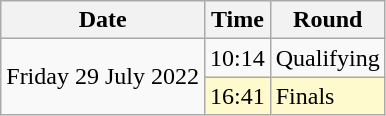<table class="wikitable">
<tr>
<th>Date</th>
<th>Time</th>
<th>Round</th>
</tr>
<tr>
<td rowspan=2>Friday 29 July 2022</td>
<td>10:14</td>
<td>Qualifying</td>
</tr>
<tr>
<td style=background:lemonchiffon>16:41</td>
<td style=background:lemonchiffon>Finals</td>
</tr>
</table>
